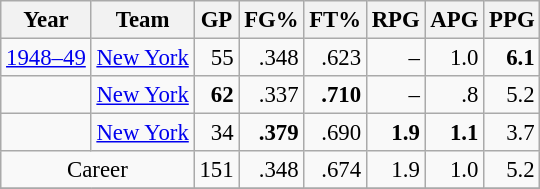<table class="wikitable sortable" style="font-size:95%; text-align:right;">
<tr>
<th>Year</th>
<th>Team</th>
<th>GP</th>
<th>FG%</th>
<th>FT%</th>
<th>RPG</th>
<th>APG</th>
<th>PPG</th>
</tr>
<tr>
<td style="text-align:left;"><a href='#'>1948–49</a></td>
<td style="text-align:left;"><a href='#'>New York</a></td>
<td>55</td>
<td>.348</td>
<td>.623</td>
<td>–</td>
<td>1.0</td>
<td><strong>6.1</strong></td>
</tr>
<tr>
<td style="text-align:left;"></td>
<td style="text-align:left;"><a href='#'>New York</a></td>
<td><strong>62</strong></td>
<td>.337</td>
<td><strong>.710</strong></td>
<td>–</td>
<td>.8</td>
<td>5.2</td>
</tr>
<tr>
<td style="text-align:left;"></td>
<td style="text-align:left;"><a href='#'>New York</a></td>
<td>34</td>
<td><strong>.379</strong></td>
<td>.690</td>
<td><strong>1.9</strong></td>
<td><strong>1.1</strong></td>
<td>3.7</td>
</tr>
<tr>
<td style="text-align:center;" colspan="2">Career</td>
<td>151</td>
<td>.348</td>
<td>.674</td>
<td>1.9</td>
<td>1.0</td>
<td>5.2</td>
</tr>
<tr>
</tr>
</table>
